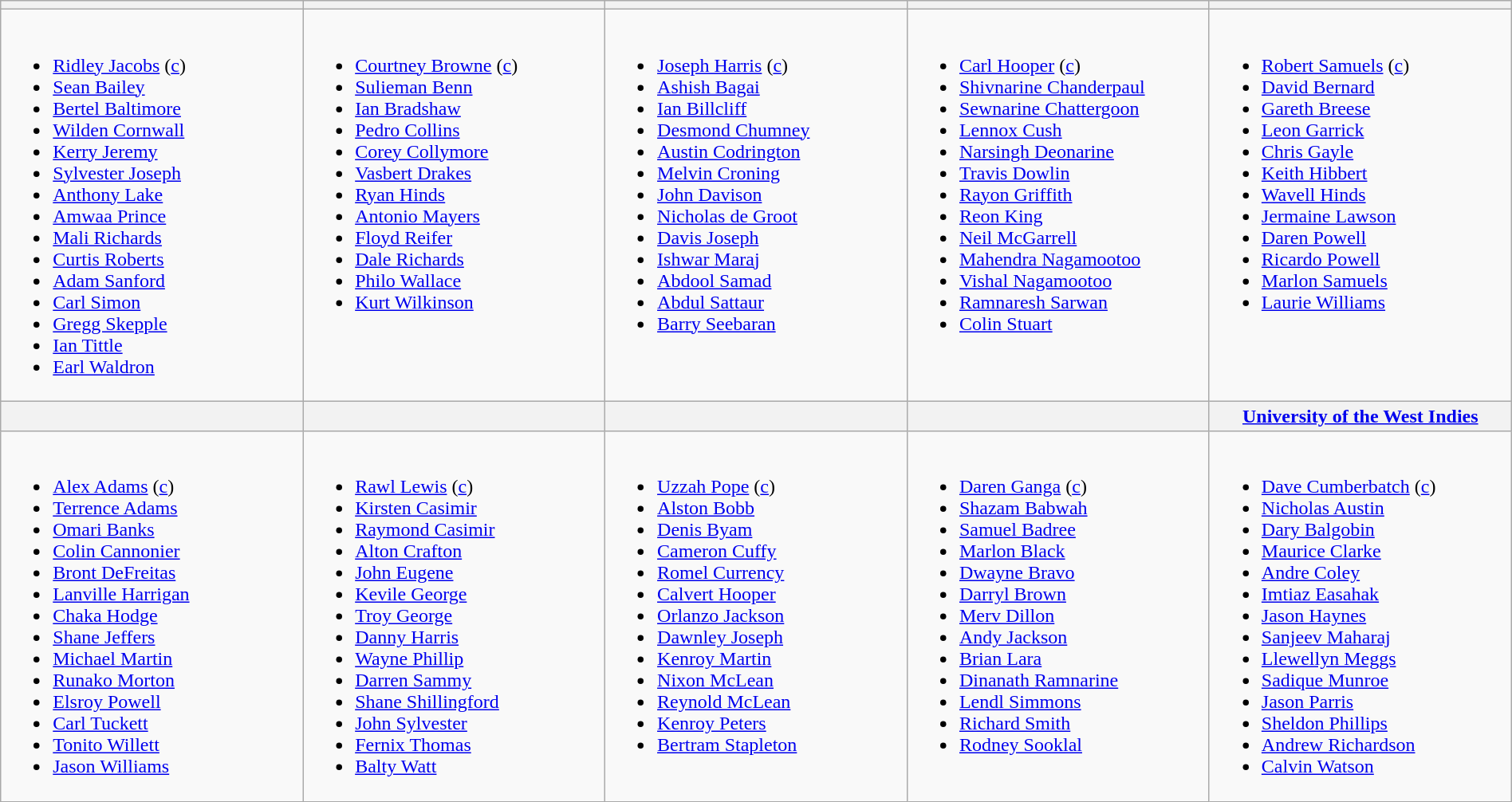<table class="wikitable" style="width:100%;">
<tr>
<th style="width:20%;"></th>
<th style="width:20%;"></th>
<th style="width:20%;"></th>
<th style="width:20%;"></th>
<th style="width:20%;"></th>
</tr>
<tr>
<td valign=top><br><ul><li><a href='#'>Ridley Jacobs</a> (<a href='#'>c</a>)</li><li><a href='#'>Sean Bailey</a></li><li><a href='#'>Bertel Baltimore</a></li><li><a href='#'>Wilden Cornwall</a></li><li><a href='#'>Kerry Jeremy</a></li><li><a href='#'>Sylvester Joseph</a></li><li><a href='#'>Anthony Lake</a></li><li><a href='#'>Amwaa Prince</a></li><li><a href='#'>Mali Richards</a></li><li><a href='#'>Curtis Roberts</a></li><li><a href='#'>Adam Sanford</a></li><li><a href='#'>Carl Simon</a></li><li><a href='#'>Gregg Skepple</a></li><li><a href='#'>Ian Tittle</a></li><li><a href='#'>Earl Waldron</a></li></ul></td>
<td valign=top><br><ul><li><a href='#'>Courtney Browne</a> (<a href='#'>c</a>)</li><li><a href='#'>Sulieman Benn</a></li><li><a href='#'>Ian Bradshaw</a></li><li><a href='#'>Pedro Collins</a></li><li><a href='#'>Corey Collymore</a></li><li><a href='#'>Vasbert Drakes</a></li><li><a href='#'>Ryan Hinds</a></li><li><a href='#'>Antonio Mayers</a></li><li><a href='#'>Floyd Reifer</a></li><li><a href='#'>Dale Richards</a></li><li><a href='#'>Philo Wallace</a></li><li><a href='#'>Kurt Wilkinson</a></li></ul></td>
<td valign=top><br><ul><li><a href='#'>Joseph Harris</a> (<a href='#'>c</a>)</li><li><a href='#'>Ashish Bagai</a></li><li><a href='#'>Ian Billcliff</a></li><li><a href='#'>Desmond Chumney</a></li><li><a href='#'>Austin Codrington</a></li><li><a href='#'>Melvin Croning</a></li><li><a href='#'>John Davison</a></li><li><a href='#'>Nicholas de Groot</a></li><li><a href='#'>Davis Joseph</a></li><li><a href='#'>Ishwar Maraj</a></li><li><a href='#'>Abdool Samad</a></li><li><a href='#'>Abdul Sattaur</a></li><li><a href='#'>Barry Seebaran</a></li></ul></td>
<td valign=top><br><ul><li><a href='#'>Carl Hooper</a> (<a href='#'>c</a>)</li><li><a href='#'>Shivnarine Chanderpaul</a></li><li><a href='#'>Sewnarine Chattergoon</a></li><li><a href='#'>Lennox Cush</a></li><li><a href='#'>Narsingh Deonarine</a></li><li><a href='#'>Travis Dowlin</a></li><li><a href='#'>Rayon Griffith</a></li><li><a href='#'>Reon King</a></li><li><a href='#'>Neil McGarrell</a></li><li><a href='#'>Mahendra Nagamootoo</a></li><li><a href='#'>Vishal Nagamootoo</a></li><li><a href='#'>Ramnaresh Sarwan</a></li><li><a href='#'>Colin Stuart</a></li></ul></td>
<td valign=top><br><ul><li><a href='#'>Robert Samuels</a> (<a href='#'>c</a>)</li><li><a href='#'>David Bernard</a></li><li><a href='#'>Gareth Breese</a></li><li><a href='#'>Leon Garrick</a></li><li><a href='#'>Chris Gayle</a></li><li><a href='#'>Keith Hibbert</a></li><li><a href='#'>Wavell Hinds</a></li><li><a href='#'>Jermaine Lawson</a></li><li><a href='#'>Daren Powell</a></li><li><a href='#'>Ricardo Powell</a></li><li><a href='#'>Marlon Samuels</a></li><li><a href='#'>Laurie Williams</a></li></ul></td>
</tr>
<tr>
<th style="width:20%;"></th>
<th style="width:20%;"></th>
<th style="width:20%;"></th>
<th style="width:20%;"></th>
<th style="width:20%;"> <a href='#'>University of the West Indies</a></th>
</tr>
<tr>
<td valign=top><br><ul><li><a href='#'>Alex Adams</a> (<a href='#'>c</a>)</li><li><a href='#'>Terrence Adams</a></li><li><a href='#'>Omari Banks</a></li><li><a href='#'>Colin Cannonier</a></li><li><a href='#'>Bront DeFreitas</a></li><li><a href='#'>Lanville Harrigan</a></li><li><a href='#'>Chaka Hodge</a></li><li><a href='#'>Shane Jeffers</a></li><li><a href='#'>Michael Martin</a></li><li><a href='#'>Runako Morton</a></li><li><a href='#'>Elsroy Powell</a></li><li><a href='#'>Carl Tuckett</a></li><li><a href='#'>Tonito Willett</a></li><li><a href='#'>Jason Williams</a></li></ul></td>
<td valign=top><br><ul><li><a href='#'>Rawl Lewis</a> (<a href='#'>c</a>)</li><li><a href='#'>Kirsten Casimir</a></li><li><a href='#'>Raymond Casimir</a></li><li><a href='#'>Alton Crafton</a></li><li><a href='#'>John Eugene</a></li><li><a href='#'>Kevile George</a></li><li><a href='#'>Troy George</a></li><li><a href='#'>Danny Harris</a></li><li><a href='#'>Wayne Phillip</a></li><li><a href='#'>Darren Sammy</a></li><li><a href='#'>Shane Shillingford</a></li><li><a href='#'>John Sylvester</a></li><li><a href='#'>Fernix Thomas</a></li><li><a href='#'>Balty Watt</a></li></ul></td>
<td valign=top><br><ul><li><a href='#'>Uzzah Pope</a> (<a href='#'>c</a>)</li><li><a href='#'>Alston Bobb</a></li><li><a href='#'>Denis Byam</a></li><li><a href='#'>Cameron Cuffy</a></li><li><a href='#'>Romel Currency</a></li><li><a href='#'>Calvert Hooper</a></li><li><a href='#'>Orlanzo Jackson</a></li><li><a href='#'>Dawnley Joseph</a></li><li><a href='#'>Kenroy Martin</a></li><li><a href='#'>Nixon McLean</a></li><li><a href='#'>Reynold McLean</a></li><li><a href='#'>Kenroy Peters</a></li><li><a href='#'>Bertram Stapleton</a></li></ul></td>
<td valign=top><br><ul><li><a href='#'>Daren Ganga</a> (<a href='#'>c</a>)</li><li><a href='#'>Shazam Babwah</a></li><li><a href='#'>Samuel Badree</a></li><li><a href='#'>Marlon Black</a></li><li><a href='#'>Dwayne Bravo</a></li><li><a href='#'>Darryl Brown</a></li><li><a href='#'>Merv Dillon</a></li><li><a href='#'>Andy Jackson</a></li><li><a href='#'>Brian Lara</a></li><li><a href='#'>Dinanath Ramnarine</a></li><li><a href='#'>Lendl Simmons</a></li><li><a href='#'>Richard Smith</a></li><li><a href='#'>Rodney Sooklal</a></li></ul></td>
<td valign=top><br><ul><li><a href='#'>Dave Cumberbatch</a> (<a href='#'>c</a>)</li><li><a href='#'>Nicholas Austin</a></li><li><a href='#'>Dary Balgobin</a></li><li><a href='#'>Maurice Clarke</a></li><li><a href='#'>Andre Coley</a></li><li><a href='#'>Imtiaz Easahak</a></li><li><a href='#'>Jason Haynes</a></li><li><a href='#'>Sanjeev Maharaj</a></li><li><a href='#'>Llewellyn Meggs</a></li><li><a href='#'>Sadique Munroe</a></li><li><a href='#'>Jason Parris</a></li><li><a href='#'>Sheldon Phillips</a></li><li><a href='#'>Andrew Richardson</a></li><li><a href='#'>Calvin Watson</a></li></ul></td>
</tr>
</table>
